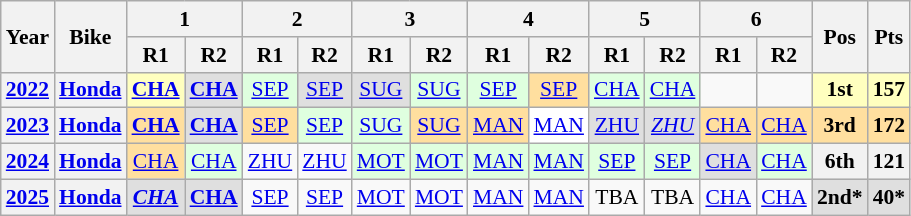<table class="wikitable" style="text-align:center; font-size:90%;">
<tr>
<th rowspan="2">Year</th>
<th rowspan="2">Bike</th>
<th colspan="2">1</th>
<th colspan="2">2</th>
<th colspan="2">3</th>
<th colspan="2">4</th>
<th colspan="2">5</th>
<th colspan="2">6</th>
<th rowspan="2">Pos</th>
<th rowspan="2">Pts</th>
</tr>
<tr>
<th>R1</th>
<th>R2</th>
<th>R1</th>
<th>R2</th>
<th>R1</th>
<th>R2</th>
<th>R1</th>
<th>R2</th>
<th>R1</th>
<th>R2</th>
<th>R1</th>
<th>R2</th>
</tr>
<tr>
<th><a href='#'>2022</a></th>
<th><a href='#'>Honda</a></th>
<td style="background:#FFFFBF;"><strong><a href='#'>CHA</a></strong><br></td>
<td style="background:#DFDFDF;"><strong><a href='#'>CHA</a></strong><br></td>
<td style="background:#DFFFDF;"><a href='#'>SEP</a><br></td>
<td style="background:#DFDFDF;"><a href='#'>SEP</a><br></td>
<td style="background:#DFDFDF;"><a href='#'>SUG</a><br></td>
<td style="background:#DFFFDF;"><a href='#'>SUG</a><br></td>
<td style="background:#DFFFDF;"><a href='#'>SEP</a><br></td>
<td style="background:#FFDF9F;"><a href='#'>SEP</a><br></td>
<td style="background:#DFFFDF;"><a href='#'>CHA</a><br></td>
<td style="background:#DFFFDF;"><a href='#'>CHA</a><br></td>
<td></td>
<td></td>
<th style="background:#FFFFBF;">1st</th>
<th style="background:#FFFFBF;">157</th>
</tr>
<tr>
<th><a href='#'>2023</a></th>
<th><a href='#'>Honda</a></th>
<td style="background:#FFDF9F;"><strong><a href='#'>CHA</a></strong><br></td>
<td style="background:#DFDFDF;"><strong><a href='#'>CHA</a></strong><br></td>
<td style="background:#FFDF9F;"><a href='#'>SEP</a><br></td>
<td style="background:#DFFFDF;"><a href='#'>SEP</a><br></td>
<td style="background:#DFFFDF;"><a href='#'>SUG</a><br></td>
<td style="background:#FFDF9F;"><a href='#'>SUG</a><br></td>
<td style="background:#FFDF9F;"><a href='#'>MAN</a><br></td>
<td style="background:#FFFFFF;"><a href='#'>MAN</a><br></td>
<td style="background:#DFDFDF;"><a href='#'>ZHU</a><br></td>
<td style="background:#DFDFDF;"><em><a href='#'>ZHU</a></em><br></td>
<td style="background:#FFDF9F;"><a href='#'>CHA</a><br></td>
<td style="background:#FFDF9F;"><a href='#'>CHA</a><br></td>
<th style="background:#FFDF9F;">3rd</th>
<th style="background:#FFDF9F;">172</th>
</tr>
<tr>
<th><a href='#'>2024</a></th>
<th><a href='#'>Honda</a></th>
<td style="background:#FFDF9F;"><a href='#'>CHA</a><br></td>
<td style="background:#DFFFDF;"><a href='#'>CHA</a><br></td>
<td><a href='#'>ZHU</a></td>
<td><a href='#'>ZHU</a></td>
<td style="background:#DFFFDF;"><a href='#'>MOT</a><br></td>
<td style="background:#DFFFDF;"><a href='#'>MOT</a><br></td>
<td style="background:#DFFFDF;"><a href='#'>MAN</a><br></td>
<td style="background:#DFFFDF;"><a href='#'>MAN</a><br></td>
<td style="background:#DFFFDF;"><a href='#'>SEP</a><br></td>
<td style="background:#DFFFDF;"><a href='#'>SEP</a><br></td>
<td style="background:#DFDFDF;"><a href='#'>CHA</a><br></td>
<td style="background:#DFFFDF;"><a href='#'>CHA</a><br></td>
<th>6th</th>
<th>121</th>
</tr>
<tr>
<th><a href='#'>2025</a></th>
<th><a href='#'>Honda</a></th>
<td style="background:#dfdfdf;"><strong><em><a href='#'>CHA</a></em></strong><br></td>
<td style="background:#dfdfdf;"><strong><a href='#'>CHA</a></strong><br></td>
<td style="background:#;"><a href='#'>SEP</a><br></td>
<td style="background:#;"><a href='#'>SEP</a><br></td>
<td style="background:#;"><a href='#'>MOT</a><br></td>
<td style="background:#;"><a href='#'>MOT</a><br></td>
<td style="background:#;"><a href='#'>MAN</a><br></td>
<td style="background:#;"><a href='#'>MAN</a><br></td>
<td style="background:#;">TBA<br></td>
<td style="background:#;">TBA<br></td>
<td style="background:#;"><a href='#'>CHA</a><br></td>
<td style="background:#;"><a href='#'>CHA</a><br></td>
<th style="background:#dfdfdf;">2nd*</th>
<th style="background:#dfdfdf;">40*</th>
</tr>
</table>
